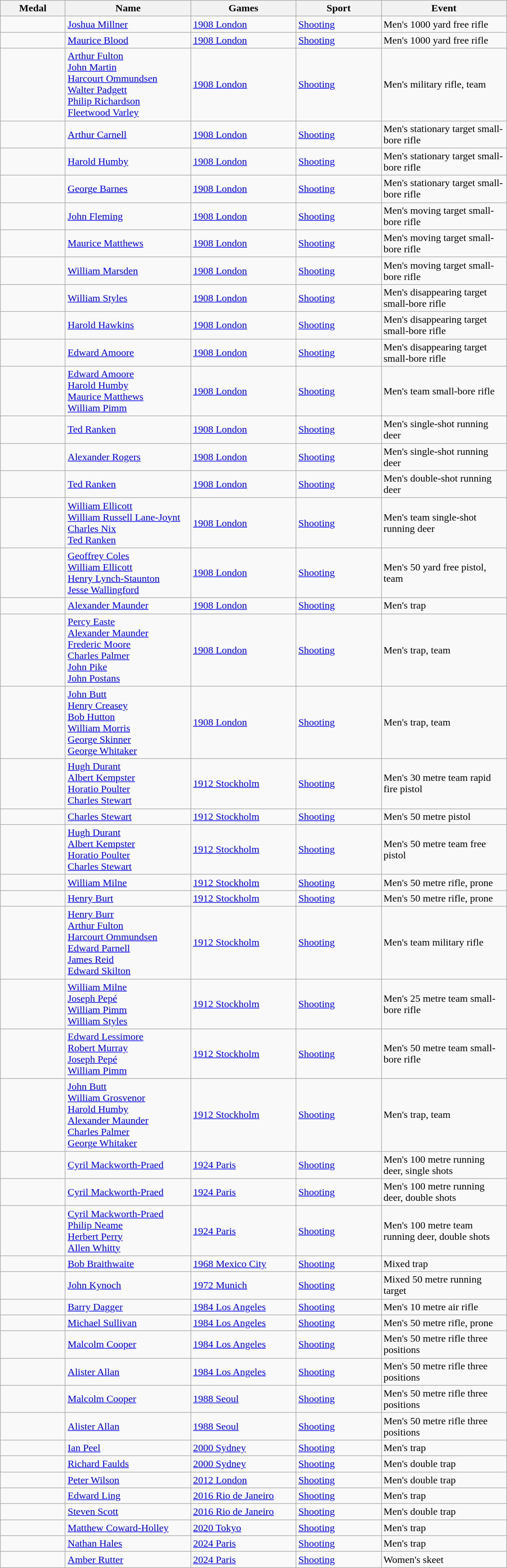<table class="wikitable sortable collapsible collapsed">
<tr>
<th style="width:6em">Medal</th>
<th style="width:12em">Name</th>
<th style="width:10em">Games</th>
<th style="width:8em">Sport</th>
<th style="width:12em">Event</th>
</tr>
<tr>
<td></td>
<td><a href='#'>Joshua Millner</a></td>
<td> <a href='#'>1908 London</a></td>
<td> <a href='#'>Shooting</a></td>
<td>Men's 1000 yard free rifle</td>
</tr>
<tr>
<td></td>
<td><a href='#'>Maurice Blood</a></td>
<td> <a href='#'>1908 London</a></td>
<td> <a href='#'>Shooting</a></td>
<td>Men's 1000 yard free rifle</td>
</tr>
<tr>
<td></td>
<td><a href='#'>Arthur Fulton</a><br><a href='#'>John Martin</a><br><a href='#'>Harcourt Ommundsen</a><br><a href='#'>Walter Padgett</a><br><a href='#'>Philip Richardson</a><br><a href='#'>Fleetwood Varley</a></td>
<td> <a href='#'>1908 London</a></td>
<td> <a href='#'>Shooting</a></td>
<td>Men's military rifle, team</td>
</tr>
<tr>
<td></td>
<td><a href='#'>Arthur Carnell</a></td>
<td> <a href='#'>1908 London</a></td>
<td> <a href='#'>Shooting</a></td>
<td>Men's stationary target small-bore rifle</td>
</tr>
<tr>
<td></td>
<td><a href='#'>Harold Humby</a></td>
<td> <a href='#'>1908 London</a></td>
<td> <a href='#'>Shooting</a></td>
<td>Men's stationary target small-bore rifle</td>
</tr>
<tr>
<td></td>
<td><a href='#'>George Barnes</a></td>
<td> <a href='#'>1908 London</a></td>
<td> <a href='#'>Shooting</a></td>
<td>Men's stationary target small-bore rifle</td>
</tr>
<tr>
<td></td>
<td><a href='#'>John Fleming</a></td>
<td> <a href='#'>1908 London</a></td>
<td> <a href='#'>Shooting</a></td>
<td>Men's moving target small-bore rifle</td>
</tr>
<tr>
<td></td>
<td><a href='#'>Maurice Matthews</a></td>
<td> <a href='#'>1908 London</a></td>
<td> <a href='#'>Shooting</a></td>
<td>Men's moving target small-bore rifle</td>
</tr>
<tr>
<td></td>
<td><a href='#'>William Marsden</a></td>
<td> <a href='#'>1908 London</a></td>
<td> <a href='#'>Shooting</a></td>
<td>Men's moving target small-bore rifle</td>
</tr>
<tr>
<td></td>
<td><a href='#'>William Styles</a></td>
<td> <a href='#'>1908 London</a></td>
<td> <a href='#'>Shooting</a></td>
<td>Men's disappearing target small-bore rifle</td>
</tr>
<tr>
<td></td>
<td><a href='#'>Harold Hawkins</a></td>
<td> <a href='#'>1908 London</a></td>
<td> <a href='#'>Shooting</a></td>
<td>Men's disappearing target small-bore rifle</td>
</tr>
<tr>
<td></td>
<td><a href='#'>Edward Amoore</a></td>
<td> <a href='#'>1908 London</a></td>
<td> <a href='#'>Shooting</a></td>
<td>Men's disappearing target small-bore rifle</td>
</tr>
<tr>
<td></td>
<td><a href='#'>Edward Amoore</a><br><a href='#'>Harold Humby</a><br><a href='#'>Maurice Matthews</a><br><a href='#'>William Pimm</a></td>
<td> <a href='#'>1908 London</a></td>
<td> <a href='#'>Shooting</a></td>
<td>Men's team small-bore rifle</td>
</tr>
<tr>
<td></td>
<td><a href='#'>Ted Ranken</a></td>
<td> <a href='#'>1908 London</a></td>
<td> <a href='#'>Shooting</a></td>
<td>Men's single-shot running deer</td>
</tr>
<tr>
<td></td>
<td><a href='#'>Alexander Rogers</a></td>
<td> <a href='#'>1908 London</a></td>
<td> <a href='#'>Shooting</a></td>
<td>Men's single-shot running deer</td>
</tr>
<tr>
<td></td>
<td><a href='#'>Ted Ranken</a></td>
<td> <a href='#'>1908 London</a></td>
<td> <a href='#'>Shooting</a></td>
<td>Men's double-shot running deer</td>
</tr>
<tr>
<td></td>
<td><a href='#'>William Ellicott</a><br><a href='#'>William Russell Lane-Joynt</a><br><a href='#'>Charles Nix</a><br><a href='#'>Ted Ranken</a></td>
<td> <a href='#'>1908 London</a></td>
<td> <a href='#'>Shooting</a></td>
<td>Men's team single-shot running deer</td>
</tr>
<tr>
<td></td>
<td><a href='#'>Geoffrey Coles</a><br><a href='#'>William Ellicott</a><br><a href='#'>Henry Lynch-Staunton</a><br><a href='#'>Jesse Wallingford</a></td>
<td> <a href='#'>1908 London</a></td>
<td> <a href='#'>Shooting</a></td>
<td>Men's 50 yard free pistol, team</td>
</tr>
<tr>
<td></td>
<td><a href='#'>Alexander Maunder</a></td>
<td> <a href='#'>1908 London</a></td>
<td> <a href='#'>Shooting</a></td>
<td>Men's trap</td>
</tr>
<tr>
<td></td>
<td><a href='#'>Percy Easte</a><br><a href='#'>Alexander Maunder</a><br><a href='#'>Frederic Moore</a><br><a href='#'>Charles Palmer</a><br><a href='#'>John Pike</a><br><a href='#'>John Postans</a></td>
<td> <a href='#'>1908 London</a></td>
<td> <a href='#'>Shooting</a></td>
<td>Men's trap, team</td>
</tr>
<tr>
<td></td>
<td><a href='#'>John Butt</a><br><a href='#'>Henry Creasey</a><br><a href='#'>Bob Hutton</a><br><a href='#'>William Morris</a><br><a href='#'>George Skinner</a><br><a href='#'>George Whitaker</a></td>
<td> <a href='#'>1908 London</a></td>
<td> <a href='#'>Shooting</a></td>
<td>Men's trap, team</td>
</tr>
<tr>
<td></td>
<td><a href='#'>Hugh Durant</a><br><a href='#'>Albert Kempster</a><br><a href='#'>Horatio Poulter</a><br><a href='#'>Charles Stewart</a></td>
<td> <a href='#'>1912 Stockholm</a></td>
<td> <a href='#'>Shooting</a></td>
<td>Men's 30 metre team rapid fire pistol</td>
</tr>
<tr>
<td></td>
<td><a href='#'>Charles Stewart</a></td>
<td> <a href='#'>1912 Stockholm</a></td>
<td> <a href='#'>Shooting</a></td>
<td>Men's 50 metre pistol</td>
</tr>
<tr>
<td></td>
<td><a href='#'>Hugh Durant</a><br><a href='#'>Albert Kempster</a><br><a href='#'>Horatio Poulter</a><br><a href='#'>Charles Stewart</a></td>
<td> <a href='#'>1912 Stockholm</a></td>
<td> <a href='#'>Shooting</a></td>
<td>Men's 50 metre team free pistol</td>
</tr>
<tr>
<td></td>
<td><a href='#'>William Milne</a></td>
<td> <a href='#'>1912 Stockholm</a></td>
<td> <a href='#'>Shooting</a></td>
<td>Men's 50 metre rifle, prone</td>
</tr>
<tr>
<td></td>
<td><a href='#'>Henry Burt</a></td>
<td> <a href='#'>1912 Stockholm</a></td>
<td> <a href='#'>Shooting</a></td>
<td>Men's 50 metre rifle, prone</td>
</tr>
<tr>
<td></td>
<td><a href='#'>Henry Burr</a><br><a href='#'>Arthur Fulton</a><br><a href='#'>Harcourt Ommundsen</a><br><a href='#'>Edward Parnell</a><br><a href='#'>James Reid</a><br><a href='#'>Edward Skilton</a></td>
<td> <a href='#'>1912 Stockholm</a></td>
<td> <a href='#'>Shooting</a></td>
<td>Men's team military rifle</td>
</tr>
<tr>
<td></td>
<td><a href='#'>William Milne</a><br><a href='#'>Joseph Pepé</a><br><a href='#'>William Pimm</a><br><a href='#'>William Styles</a></td>
<td> <a href='#'>1912 Stockholm</a></td>
<td> <a href='#'>Shooting</a></td>
<td>Men's 25 metre team small-bore rifle</td>
</tr>
<tr>
<td></td>
<td><a href='#'>Edward Lessimore</a><br><a href='#'>Robert Murray</a><br><a href='#'>Joseph Pepé</a><br><a href='#'>William Pimm</a></td>
<td> <a href='#'>1912 Stockholm</a></td>
<td> <a href='#'>Shooting</a></td>
<td>Men's 50 metre team small-bore rifle</td>
</tr>
<tr>
<td></td>
<td><a href='#'>John Butt</a><br><a href='#'>William Grosvenor</a><br><a href='#'>Harold Humby</a><br><a href='#'>Alexander Maunder</a><br><a href='#'>Charles Palmer</a><br><a href='#'>George Whitaker</a></td>
<td> <a href='#'>1912 Stockholm</a></td>
<td> <a href='#'>Shooting</a></td>
<td>Men's trap, team</td>
</tr>
<tr>
<td></td>
<td><a href='#'>Cyril Mackworth-Praed</a></td>
<td> <a href='#'>1924 Paris</a></td>
<td> <a href='#'>Shooting</a></td>
<td>Men's 100 metre running deer, single shots</td>
</tr>
<tr>
<td></td>
<td><a href='#'>Cyril Mackworth-Praed</a></td>
<td> <a href='#'>1924 Paris</a></td>
<td> <a href='#'>Shooting</a></td>
<td>Men's 100 metre running deer, double shots</td>
</tr>
<tr>
<td></td>
<td><a href='#'>Cyril Mackworth-Praed</a><br><a href='#'>Philip Neame</a><br><a href='#'>Herbert Perry</a><br><a href='#'>Allen Whitty</a></td>
<td> <a href='#'>1924 Paris</a></td>
<td> <a href='#'>Shooting</a></td>
<td>Men's 100 metre team running deer, double shots</td>
</tr>
<tr>
<td></td>
<td><a href='#'>Bob Braithwaite</a></td>
<td> <a href='#'>1968 Mexico City</a></td>
<td> <a href='#'>Shooting</a></td>
<td>Mixed trap</td>
</tr>
<tr>
<td></td>
<td><a href='#'>John Kynoch</a></td>
<td> <a href='#'>1972 Munich</a></td>
<td> <a href='#'>Shooting</a></td>
<td>Mixed 50 metre running target</td>
</tr>
<tr>
<td></td>
<td><a href='#'>Barry Dagger</a></td>
<td> <a href='#'>1984 Los Angeles</a></td>
<td> <a href='#'>Shooting</a></td>
<td>Men's 10 metre air rifle</td>
</tr>
<tr>
<td></td>
<td><a href='#'>Michael Sullivan</a></td>
<td> <a href='#'>1984 Los Angeles</a></td>
<td> <a href='#'>Shooting</a></td>
<td>Men's 50 metre rifle, prone</td>
</tr>
<tr>
<td></td>
<td><a href='#'>Malcolm Cooper</a></td>
<td> <a href='#'>1984 Los Angeles</a></td>
<td> <a href='#'>Shooting</a></td>
<td>Men's 50 metre rifle three positions</td>
</tr>
<tr>
<td></td>
<td><a href='#'>Alister Allan</a></td>
<td> <a href='#'>1984 Los Angeles</a></td>
<td> <a href='#'>Shooting</a></td>
<td>Men's 50 metre rifle three positions</td>
</tr>
<tr>
<td></td>
<td><a href='#'>Malcolm Cooper</a></td>
<td> <a href='#'>1988 Seoul</a></td>
<td> <a href='#'>Shooting</a></td>
<td>Men's 50 metre rifle three positions</td>
</tr>
<tr>
<td></td>
<td><a href='#'>Alister Allan</a></td>
<td> <a href='#'>1988 Seoul</a></td>
<td> <a href='#'>Shooting</a></td>
<td>Men's 50 metre rifle three positions</td>
</tr>
<tr>
<td></td>
<td><a href='#'>Ian Peel</a></td>
<td> <a href='#'>2000 Sydney</a></td>
<td> <a href='#'>Shooting</a></td>
<td>Men's trap</td>
</tr>
<tr>
<td></td>
<td><a href='#'>Richard Faulds</a></td>
<td> <a href='#'>2000 Sydney</a></td>
<td> <a href='#'>Shooting</a></td>
<td>Men's double trap</td>
</tr>
<tr>
<td></td>
<td><a href='#'>Peter Wilson</a></td>
<td> <a href='#'>2012 London</a></td>
<td> <a href='#'>Shooting</a></td>
<td>Men's double trap</td>
</tr>
<tr>
<td></td>
<td><a href='#'>Edward Ling</a></td>
<td> <a href='#'>2016 Rio de Janeiro</a></td>
<td> <a href='#'>Shooting</a></td>
<td>Men's trap</td>
</tr>
<tr>
<td></td>
<td><a href='#'>Steven Scott</a></td>
<td> <a href='#'>2016 Rio de Janeiro</a></td>
<td> <a href='#'>Shooting</a></td>
<td>Men's double trap</td>
</tr>
<tr>
<td></td>
<td><a href='#'>Matthew Coward-Holley</a></td>
<td> <a href='#'>2020 Tokyo</a></td>
<td> <a href='#'>Shooting</a></td>
<td>Men's trap</td>
</tr>
<tr>
<td></td>
<td><a href='#'>Nathan Hales</a></td>
<td> <a href='#'>2024 Paris</a></td>
<td> <a href='#'>Shooting</a></td>
<td>Men's trap</td>
</tr>
<tr>
<td></td>
<td><a href='#'>Amber Rutter</a></td>
<td> <a href='#'>2024 Paris</a></td>
<td> <a href='#'>Shooting</a></td>
<td>Women's skeet</td>
</tr>
</table>
